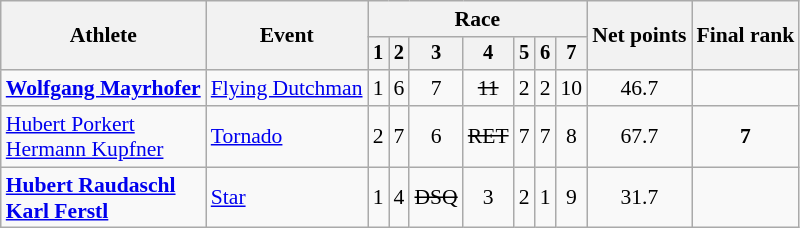<table class="wikitable" style="font-size:90%">
<tr>
<th rowspan="2">Athlete</th>
<th rowspan="2">Event</th>
<th colspan=7>Race</th>
<th rowspan=2>Net points</th>
<th rowspan=2>Final rank</th>
</tr>
<tr style="font-size:95%">
<th>1</th>
<th>2</th>
<th>3</th>
<th>4</th>
<th>5</th>
<th>6</th>
<th>7</th>
</tr>
<tr align=center>
<td align=left><strong><a href='#'>Wolfgang Mayrhofer</a></strong></td>
<td align=left><a href='#'>Flying Dutchman</a></td>
<td>1</td>
<td>6</td>
<td>7</td>
<td><s>11</s></td>
<td>2</td>
<td>2</td>
<td>10</td>
<td>46.7</td>
<td></td>
</tr>
<tr align=center>
<td align=left><a href='#'>Hubert Porkert</a><br><a href='#'>Hermann Kupfner</a></td>
<td align=left><a href='#'>Tornado</a></td>
<td>2</td>
<td>7</td>
<td>6</td>
<td><s>RET</s></td>
<td>7</td>
<td>7</td>
<td>8</td>
<td>67.7</td>
<td><strong>7</strong></td>
</tr>
<tr align=center>
<td align=left><strong><a href='#'>Hubert Raudaschl</a><br><a href='#'>Karl Ferstl</a></strong></td>
<td align=left><a href='#'>Star</a></td>
<td>1</td>
<td>4</td>
<td><s>DSQ</s></td>
<td>3</td>
<td>2</td>
<td>1</td>
<td>9</td>
<td>31.7</td>
<td></td>
</tr>
</table>
